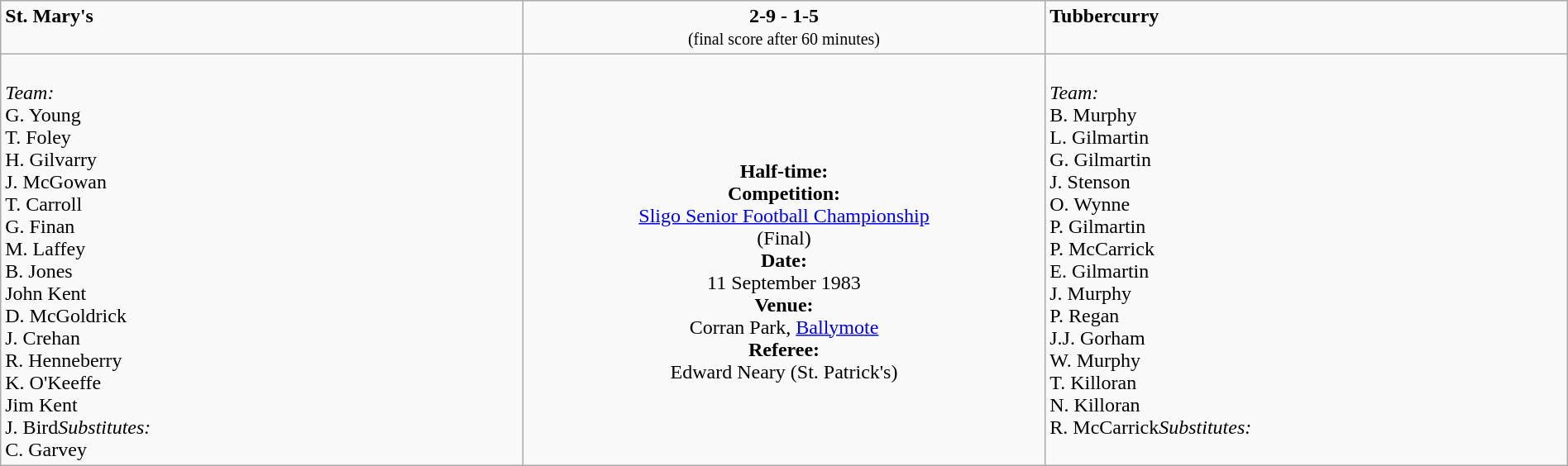<table border=0 class="wikitable" width=100%>
<tr>
<td width=33% valign=top><span><strong>St. Mary's</strong></span><br><small></small></td>
<td width=33% valign=top align=center><span><strong>2-9 - 1-5</strong></span><br><small>(final score after 60 minutes)</small></td>
<td width=33% valign=top><span><strong>Tubbercurry</strong></span><br><small></small></td>
</tr>
<tr>
<td valign=top><br><em>Team:</em>
<br>G. Young
<br>T. Foley
<br>H. Gilvarry
<br>J. McGowan
<br>T. Carroll
<br>G. Finan
<br>M. Laffey
<br>B. Jones
<br>John Kent
<br>D. McGoldrick
<br>J. Crehan
<br>R. Henneberry
<br>K. O'Keeffe
<br>Jim Kent
<br>J. Bird<em>Substitutes:</em>
<br>C. Garvey</td>
<td valign=middle align=center><br><strong>Half-time:</strong><br><strong>Competition:</strong><br><a href='#'>Sligo Senior Football Championship</a><br>(Final)<br><strong>Date:</strong><br>11 September 1983<br><strong>Venue:</strong><br>Corran Park, <a href='#'>Ballymote</a><br><strong>Referee:</strong><br>Edward Neary (St. Patrick's)<br></td>
<td valign=top><br><em>Team:</em>
<br>B. Murphy
<br>L. Gilmartin
<br>G. Gilmartin
<br>J. Stenson
<br>O. Wynne
<br>P. Gilmartin
<br>P. McCarrick
<br>E. Gilmartin
<br>J. Murphy
<br>P. Regan
<br>J.J. Gorham
<br>W. Murphy
<br>T. Killoran
<br>N. Killoran
<br>R. McCarrick<em>Substitutes:</em>
<br></td>
</tr>
</table>
